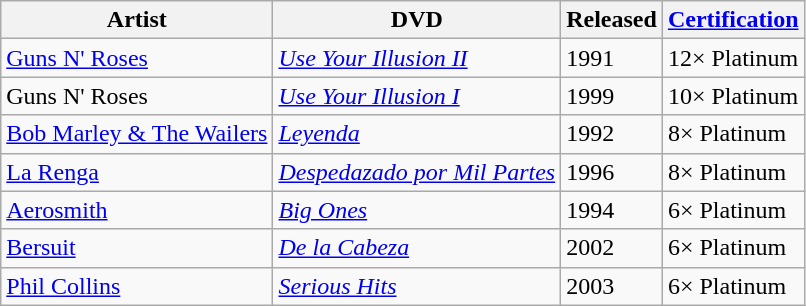<table class="wikitable sortable">
<tr>
<th>Artist</th>
<th>DVD</th>
<th>Released</th>
<th><a href='#'>Certification</a></th>
</tr>
<tr>
<td><a href='#'>Guns N' Roses</a></td>
<td><a href='#'><em>Use Your Illusion II</em></a></td>
<td>1991</td>
<td>12× Platinum</td>
</tr>
<tr>
<td>Guns N' Roses</td>
<td><a href='#'><em>Use Your Illusion I</em></a></td>
<td>1999</td>
<td>10× Platinum</td>
</tr>
<tr>
<td><a href='#'>Bob Marley & The Wailers</a></td>
<td><a href='#'><em>Leyenda</em></a></td>
<td>1992</td>
<td>8× Platinum</td>
</tr>
<tr>
<td><a href='#'>La Renga</a></td>
<td><a href='#'><em>Despedazado por Mil Partes</em></a></td>
<td>1996</td>
<td>8× Platinum</td>
</tr>
<tr>
<td><a href='#'>Aerosmith</a></td>
<td><a href='#'><em>Big Ones</em></a></td>
<td>1994</td>
<td>6× Platinum</td>
</tr>
<tr>
<td><a href='#'>Bersuit</a></td>
<td><a href='#'><em>De la Cabeza</em></a></td>
<td>2002</td>
<td>6× Platinum</td>
</tr>
<tr>
<td><a href='#'>Phil Collins</a></td>
<td><a href='#'><em>Serious Hits</em></a></td>
<td>2003</td>
<td>6× Platinum</td>
</tr>
</table>
